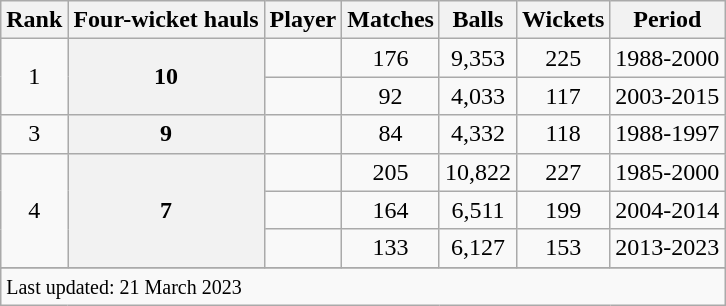<table class="wikitable plainrowheaders sortable">
<tr>
<th scope=col>Rank</th>
<th scope=col>Four-wicket hauls</th>
<th scope=col>Player</th>
<th scope=col>Matches</th>
<th scope=col>Balls</th>
<th scope=col>Wickets</th>
<th scope=col>Period</th>
</tr>
<tr>
<td align=center rowspan=2>1</td>
<th scope=row style=text-align:center rowspan=2>10</th>
<td></td>
<td align=center>176</td>
<td align=center>9,353</td>
<td align=center>225</td>
<td>1988-2000</td>
</tr>
<tr>
<td></td>
<td align=center>92</td>
<td align=center>4,033</td>
<td align=center>117</td>
<td>2003-2015</td>
</tr>
<tr>
<td align=center>3</td>
<th scope=row style=text-align:center>9</th>
<td></td>
<td align=center>84</td>
<td align=center>4,332</td>
<td align=center>118</td>
<td>1988-1997</td>
</tr>
<tr>
<td align=center rowspan=3>4</td>
<th scope=row style=text-align:center rowspan=3>7</th>
<td></td>
<td align=center>205</td>
<td align=center>10,822</td>
<td align=center>227</td>
<td>1985-2000</td>
</tr>
<tr>
<td></td>
<td align=center>164</td>
<td align=center>6,511</td>
<td align=center>199</td>
<td>2004-2014</td>
</tr>
<tr>
<td></td>
<td align=center>133</td>
<td align=center>6,127</td>
<td align=center>153</td>
<td>2013-2023</td>
</tr>
<tr>
</tr>
<tr class=sortbottom>
<td colspan=7><small>Last updated: 21 March 2023</small></td>
</tr>
</table>
